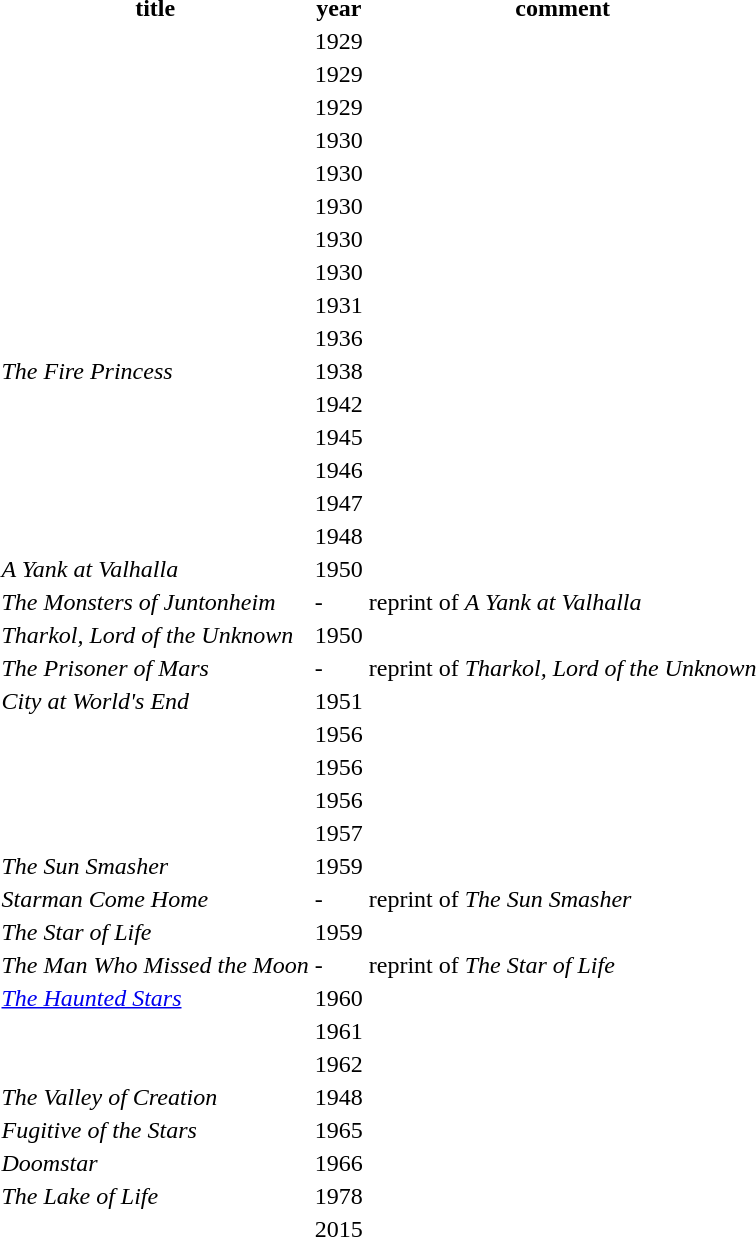<table class="sortable">
<tr>
<th>title</th>
<th>year</th>
<th>comment</th>
</tr>
<tr>
<td><em></em></td>
<td>1929</td>
<td></td>
</tr>
<tr>
<td><em></em></td>
<td>1929</td>
<td></td>
</tr>
<tr>
<td><em></em></td>
<td>1929</td>
<td></td>
</tr>
<tr>
<td><em></em></td>
<td>1930</td>
<td></td>
</tr>
<tr>
<td><em></em></td>
<td>1930</td>
<td></td>
</tr>
<tr>
<td><em></em></td>
<td>1930</td>
<td></td>
</tr>
<tr>
<td><em></em></td>
<td>1930</td>
<td></td>
</tr>
<tr>
<td><em></em></td>
<td>1930</td>
<td></td>
</tr>
<tr>
<td><em></em></td>
<td>1931</td>
<td></td>
</tr>
<tr>
<td><em></em></td>
<td>1936</td>
<td></td>
</tr>
<tr>
<td><em>The Fire Princess</em></td>
<td>1938</td>
<td></td>
</tr>
<tr>
<td><em></em></td>
<td>1942</td>
<td></td>
</tr>
<tr>
<td><em></em></td>
<td>1945</td>
<td></td>
</tr>
<tr>
<td><em></em></td>
<td>1946</td>
<td></td>
</tr>
<tr>
<td><em></em></td>
<td>1947</td>
<td></td>
</tr>
<tr>
<td><em></em></td>
<td>1948</td>
<td></td>
</tr>
<tr>
<td><em>A Yank at Valhalla</em></td>
<td>1950</td>
<td></td>
</tr>
<tr>
<td><em>The Monsters of Juntonheim</em></td>
<td>-</td>
<td>reprint of <em>A Yank at Valhalla</em></td>
</tr>
<tr>
<td><em>Tharkol, Lord of the Unknown</em></td>
<td>1950</td>
<td></td>
</tr>
<tr>
<td><em>The Prisoner of Mars</em></td>
<td>-</td>
<td>reprint of <em>Tharkol, Lord of the Unknown</em></td>
</tr>
<tr>
<td><em>City at World's End</em></td>
<td>1951</td>
<td></td>
</tr>
<tr>
<td><em></em></td>
<td>1956</td>
<td></td>
</tr>
<tr>
<td><em></em></td>
<td>1956</td>
<td></td>
</tr>
<tr>
<td><em></em></td>
<td>1956</td>
<td></td>
</tr>
<tr>
<td><em></em></td>
<td>1957</td>
<td></td>
</tr>
<tr>
<td><em>The Sun Smasher</em></td>
<td>1959</td>
<td></td>
</tr>
<tr>
<td><em>Starman Come Home</em></td>
<td>-</td>
<td>reprint of <em>The Sun Smasher</em></td>
</tr>
<tr>
<td><em>The Star of Life</em></td>
<td>1959</td>
<td></td>
</tr>
<tr>
<td><em>The Man Who Missed the Moon</em></td>
<td>-</td>
<td>reprint of <em>The Star of Life</em></td>
</tr>
<tr>
<td><em><a href='#'>The Haunted Stars</a></em></td>
<td>1960</td>
<td></td>
</tr>
<tr>
<td><em></em></td>
<td>1961</td>
<td></td>
</tr>
<tr>
<td><em></em></td>
<td>1962</td>
<td></td>
</tr>
<tr>
<td><em>The Valley of Creation</em></td>
<td>1948</td>
<td></td>
</tr>
<tr>
<td><em>Fugitive of the Stars</em></td>
<td>1965</td>
<td></td>
</tr>
<tr>
<td><em>Doomstar</em></td>
<td>1966</td>
<td></td>
</tr>
<tr>
<td><em>The Lake of Life</em></td>
<td>1978</td>
<td></td>
</tr>
<tr>
<td></td>
<td>2015</td>
<td></td>
</tr>
</table>
